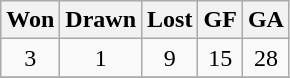<table class="wikitable" style="text-align:center">
<tr>
<th>Won</th>
<th>Drawn</th>
<th>Lost</th>
<th>GF</th>
<th>GA</th>
</tr>
<tr>
<td>3</td>
<td>1</td>
<td>9</td>
<td>15</td>
<td>28</td>
</tr>
<tr>
</tr>
</table>
